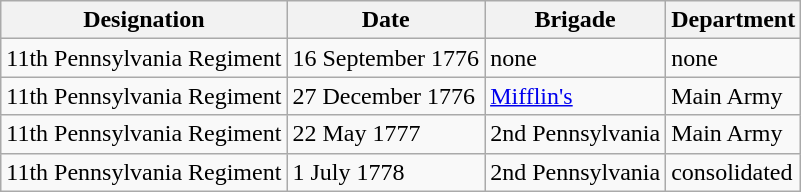<table class="wikitable">
<tr>
<th>Designation</th>
<th>Date</th>
<th>Brigade</th>
<th>Department</th>
</tr>
<tr>
<td>11th Pennsylvania Regiment</td>
<td>16 September 1776</td>
<td>none</td>
<td>none</td>
</tr>
<tr>
<td>11th Pennsylvania Regiment</td>
<td>27 December 1776</td>
<td><a href='#'>Mifflin's</a></td>
<td>Main Army</td>
</tr>
<tr>
<td>11th Pennsylvania Regiment</td>
<td>22 May 1777</td>
<td>2nd Pennsylvania</td>
<td>Main Army</td>
</tr>
<tr>
<td>11th Pennsylvania Regiment</td>
<td>1 July 1778</td>
<td>2nd Pennsylvania</td>
<td>consolidated</td>
</tr>
</table>
